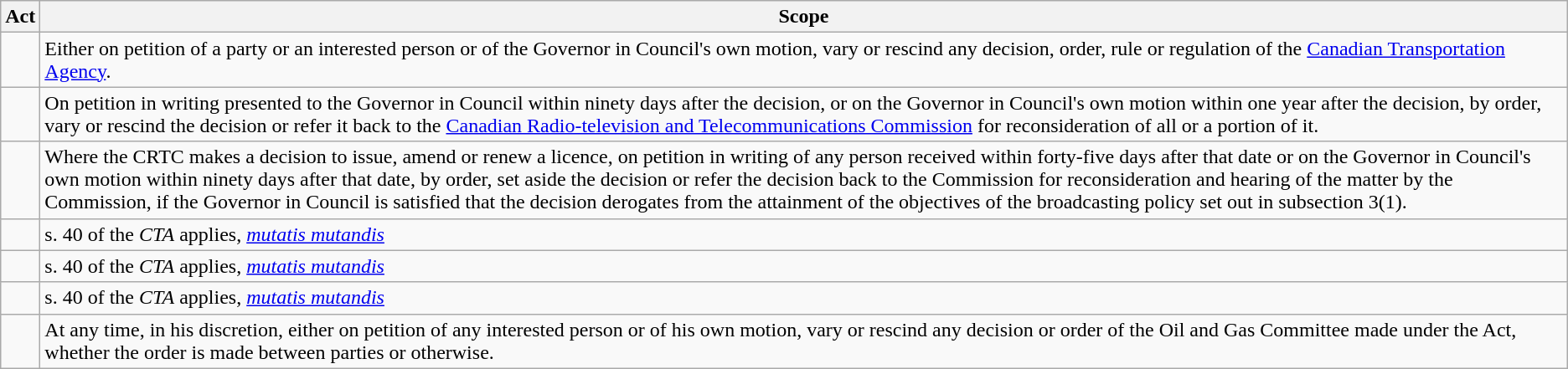<table class = "wikitable">
<tr>
<th>Act</th>
<th>Scope</th>
</tr>
<tr valign = "top">
<td></td>
<td>Either on petition of a party or an interested person or of the Governor in Council's own motion, vary or rescind any decision, order, rule or regulation of the <a href='#'>Canadian Transportation Agency</a>.</td>
</tr>
<tr valign = "top">
<td></td>
<td>On petition in writing presented to the Governor in Council within ninety days after the decision, or on the Governor in Council's own motion within one year after the decision, by order, vary or rescind the decision or refer it back to the <a href='#'>Canadian Radio-television and Telecommunications Commission</a> for reconsideration of all or a portion of it.</td>
</tr>
<tr valign = "top">
<td></td>
<td>Where the CRTC makes a decision to issue, amend or renew a licence, on petition in writing of any person received within forty-five days after that date or on the Governor in Council's own motion within ninety days after that date, by order, set aside the decision or refer the decision back to the Commission for reconsideration and hearing of the matter by the Commission, if the Governor in Council is satisfied that the decision derogates from the attainment of the objectives of the broadcasting policy set out in subsection 3(1).</td>
</tr>
<tr valign = "top">
<td></td>
<td>s. 40 of the <em>CTA</em> applies, <em><a href='#'>mutatis mutandis</a></em></td>
</tr>
<tr valign = "top">
<td></td>
<td>s. 40 of the <em>CTA</em> applies, <em><a href='#'>mutatis mutandis</a></em></td>
</tr>
<tr valign = "top">
<td></td>
<td>s. 40 of the <em>CTA</em> applies, <em><a href='#'>mutatis mutandis</a></em></td>
</tr>
<tr valign = "top">
<td></td>
<td>At any time, in his discretion, either on petition of any interested person or of his own motion, vary or rescind any decision or order of the Oil and Gas Committee made under the Act, whether the order is made between parties or otherwise.</td>
</tr>
</table>
